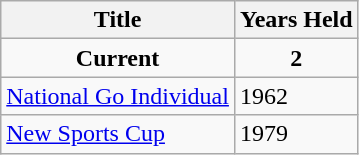<table class="wikitable">
<tr>
<th>Title</th>
<th>Years Held</th>
</tr>
<tr>
<td align="center"><strong>Current</strong></td>
<td align="center"><strong>2</strong></td>
</tr>
<tr>
<td> <a href='#'>National Go Individual</a></td>
<td>1962</td>
</tr>
<tr>
<td> <a href='#'>New Sports Cup</a></td>
<td>1979</td>
</tr>
</table>
